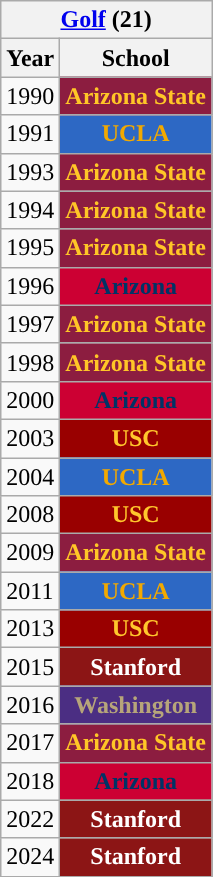<table class="wikitable">
<tr>
<th colspan=2><a href='#'>Golf</a> (21)</th>
</tr>
<tr>
<th>Year</th>
<th>School</th>
</tr>
<tr>
<td>1990</td>
<th style="background:#8C1D40; color:#FFC627;">Arizona State</th>
</tr>
<tr>
<td>1991</td>
<th style="background:#2D68C4; color:#F2A900;">UCLA</th>
</tr>
<tr>
<td>1993</td>
<th style="background:#8C1D40; color:#FFC627;">Arizona State</th>
</tr>
<tr>
<td>1994</td>
<th style="background:#8C1D40; color:#FFC627;">Arizona State</th>
</tr>
<tr>
<td>1995</td>
<th style="background:#8C1D40; color:#FFC627;">Arizona State</th>
</tr>
<tr>
<td>1996</td>
<th style="background:#CC0033; color:#003366;">Arizona</th>
</tr>
<tr>
<td>1997</td>
<th style="background:#8C1D40; color:#FFC627;">Arizona State</th>
</tr>
<tr>
<td>1998</td>
<th style="background:#8C1D40; color:#FFC627;">Arizona State</th>
</tr>
<tr>
<td>2000</td>
<th style="background:#CC0033; color:#003366;">Arizona</th>
</tr>
<tr>
<td>2003</td>
<th style="background:#990000; color:#FFC72C;">USC</th>
</tr>
<tr>
<td>2004</td>
<th style="background:#2D68C4; color:#F2A900;">UCLA</th>
</tr>
<tr>
<td>2008</td>
<th style="background:#990000; color:#FFC72C;">USC</th>
</tr>
<tr>
<td>2009</td>
<th style="background:#8C1D40; color:#FFC627;">Arizona State</th>
</tr>
<tr>
<td>2011</td>
<th style="background:#2D68C4; color:#F2A900;">UCLA</th>
</tr>
<tr>
<td>2013</td>
<th style="background:#990000; color:#FFC72C;">USC</th>
</tr>
<tr>
<td>2015</td>
<th style="background:#8C1515; color:#FFFFFF;">Stanford</th>
</tr>
<tr>
<td>2016</td>
<th style="background:#4B2E83; color:#B7A57A;">Washington</th>
</tr>
<tr>
<td>2017</td>
<th style="background:#8C1D40; color:#FFC627;">Arizona State</th>
</tr>
<tr>
<td>2018</td>
<th style="background:#CC0033; color:#003366;">Arizona</th>
</tr>
<tr>
<td>2022</td>
<th style="background:#8C1515; color:#FFFFFF;">Stanford</th>
</tr>
<tr>
<td>2024</td>
<th style="background:#8C1515; color:#FFFFFF;">Stanford</th>
</tr>
</table>
